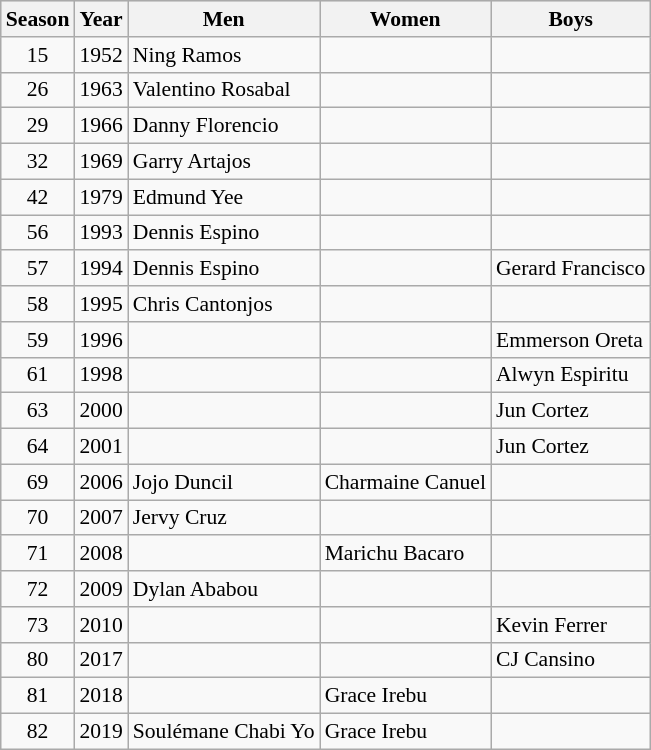<table class="wikitable" style="font-size:90%;">
<tr style="background:#dddddd; text-align:center">
<th>Season</th>
<th>Year</th>
<th>Men</th>
<th>Women</th>
<th>Boys</th>
</tr>
<tr>
<td style="text-align:center;">15</td>
<td>1952</td>
<td>Ning Ramos</td>
<td></td>
<td></td>
</tr>
<tr>
<td style="text-align:center;">26</td>
<td>1963</td>
<td>Valentino Rosabal</td>
<td></td>
<td></td>
</tr>
<tr>
<td style="text-align:center;">29</td>
<td>1966</td>
<td>Danny Florencio</td>
<td></td>
<td></td>
</tr>
<tr>
<td style="text-align:center;">32</td>
<td>1969</td>
<td>Garry Artajos</td>
<td></td>
<td></td>
</tr>
<tr>
<td style="text-align:center;">42</td>
<td>1979</td>
<td>Edmund Yee</td>
<td></td>
<td></td>
</tr>
<tr>
<td style="text-align:center;">56</td>
<td>1993</td>
<td>Dennis Espino</td>
<td></td>
<td></td>
</tr>
<tr>
<td style="text-align:center;">57</td>
<td>1994</td>
<td>Dennis Espino</td>
<td></td>
<td>Gerard Francisco</td>
</tr>
<tr>
<td style="text-align:center;">58</td>
<td>1995</td>
<td>Chris Cantonjos</td>
<td></td>
<td></td>
</tr>
<tr>
<td style="text-align:center;">59</td>
<td>1996</td>
<td></td>
<td></td>
<td>Emmerson Oreta</td>
</tr>
<tr>
<td style="text-align:center;">61</td>
<td>1998</td>
<td></td>
<td></td>
<td>Alwyn Espiritu</td>
</tr>
<tr>
<td style="text-align:center;">63</td>
<td>2000</td>
<td></td>
<td></td>
<td>Jun Cortez</td>
</tr>
<tr>
<td style="text-align:center;">64</td>
<td>2001</td>
<td></td>
<td></td>
<td>Jun Cortez</td>
</tr>
<tr>
<td style="text-align:center;">69</td>
<td>2006</td>
<td>Jojo Duncil</td>
<td>Charmaine Canuel</td>
<td></td>
</tr>
<tr>
<td style="text-align:center;">70</td>
<td>2007</td>
<td>Jervy Cruz</td>
<td></td>
<td></td>
</tr>
<tr>
<td style="text-align:center;">71</td>
<td>2008</td>
<td></td>
<td>Marichu Bacaro</td>
<td></td>
</tr>
<tr>
<td style="text-align:center;">72</td>
<td>2009</td>
<td>Dylan Ababou</td>
<td></td>
<td></td>
</tr>
<tr>
<td style="text-align:center;">73</td>
<td>2010</td>
<td></td>
<td></td>
<td>Kevin Ferrer</td>
</tr>
<tr>
<td style="text-align:center;">80</td>
<td>2017</td>
<td></td>
<td></td>
<td>CJ Cansino</td>
</tr>
<tr>
<td style="text-align:center;">81</td>
<td>2018</td>
<td></td>
<td>Grace Irebu</td>
<td></td>
</tr>
<tr>
<td style="text-align:center;">82</td>
<td>2019</td>
<td>Soulémane Chabi Yo</td>
<td>Grace Irebu</td>
<td></td>
</tr>
</table>
